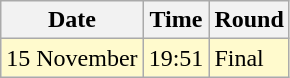<table class="wikitable">
<tr>
<th>Date</th>
<th>Time</th>
<th>Round</th>
</tr>
<tr bgcolor="lemonchiffon">
<td>15 November</td>
<td>19:51</td>
<td>Final</td>
</tr>
</table>
